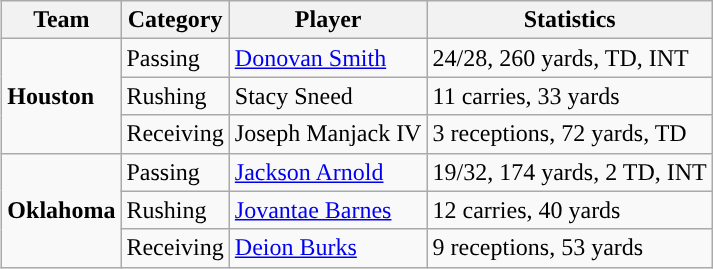<table class="wikitable" style="float: right;">
<tr>
<th>Team</th>
<th>Category</th>
<th>Player</th>
<th>Statistics</th>
</tr>
<tr>
<td rowspan=3><strong>Houston</strong></td>
<td>Passing</td>
<td><a href='#'>Donovan Smith</a></td>
<td>24/28, 260 yards, TD, INT</td>
</tr>
<tr>
<td>Rushing</td>
<td>Stacy Sneed</td>
<td>11 carries, 33 yards</td>
</tr>
<tr>
<td>Receiving</td>
<td>Joseph Manjack IV</td>
<td>3 receptions, 72 yards, TD</td>
</tr>
<tr>
<td rowspan=3><strong>Oklahoma</strong></td>
<td>Passing</td>
<td><a href='#'>Jackson Arnold</a></td>
<td>19/32, 174 yards, 2 TD, INT</td>
</tr>
<tr>
<td>Rushing</td>
<td><a href='#'>Jovantae Barnes</a></td>
<td>12 carries, 40 yards</td>
</tr>
<tr>
<td>Receiving</td>
<td><a href='#'>Deion Burks</a></td>
<td>9 receptions, 53 yards</td>
</tr>
</table>
